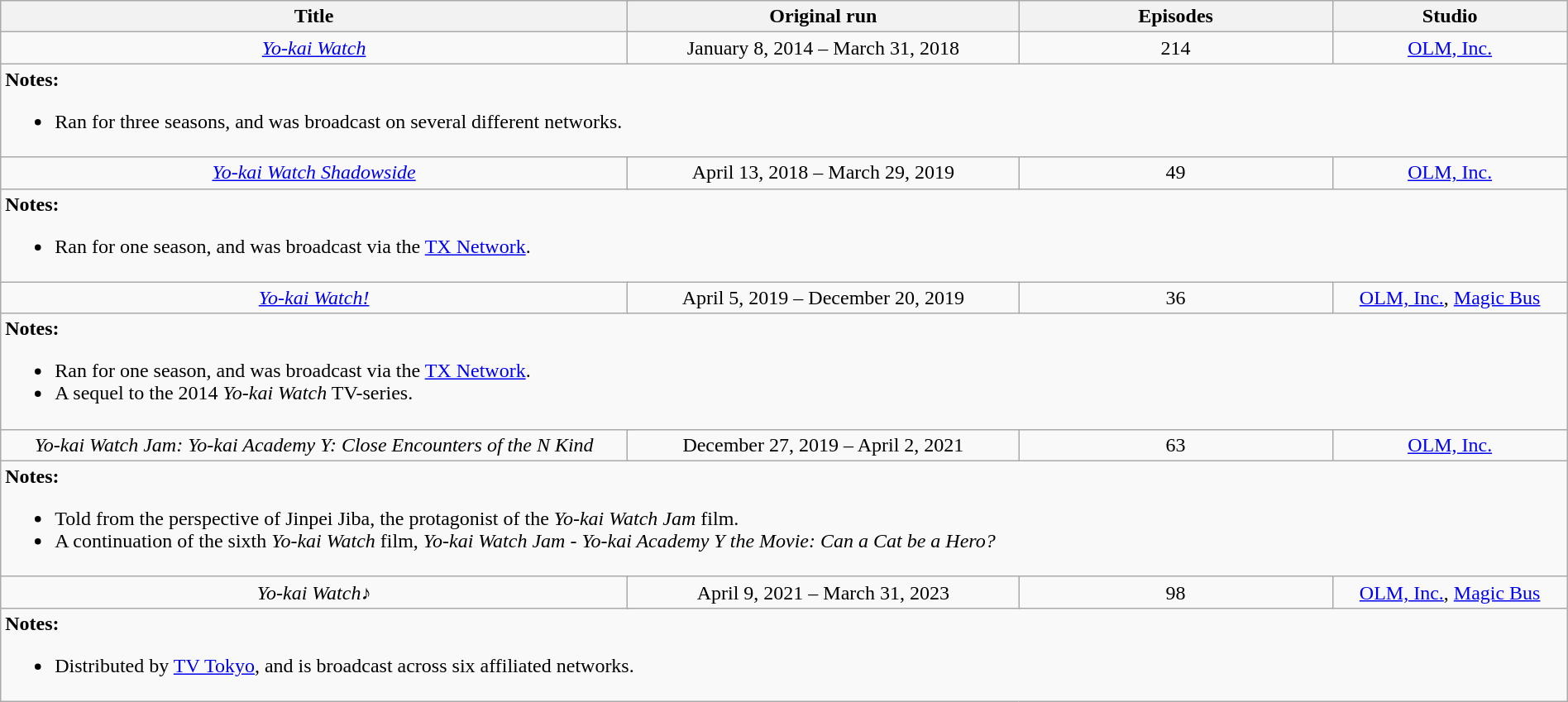<table class="wikitable" style="width:100%;">
<tr style="text-align: center;">
<th colspan="2" style="width:40%;">Title</th>
<th style="width:25%;">Original run</th>
<th style="width:20%;">Episodes</th>
<th style="width:45%;">Studio</th>
</tr>
<tr style="text-align:center;">
<td colspan="2"><em><a href='#'>Yo-kai Watch</a></em></td>
<td>January 8, 2014 – March 31, 2018</td>
<td>214</td>
<td><a href='#'>OLM, Inc.</a></td>
</tr>
<tr>
<td colspan="5" style="border: none; vertical-align: top;"><strong>Notes:</strong><br><ul><li>Ran for three seasons, and was broadcast on several different networks.</li></ul></td>
</tr>
<tr style="text-align:center;">
<td colspan="2"><em><a href='#'>Yo-kai Watch Shadowside</a></em></td>
<td>April 13, 2018 – March 29, 2019</td>
<td>49</td>
<td><a href='#'>OLM, Inc.</a></td>
</tr>
<tr>
<td colspan="5" style="border: none; vertical-align: top;"><strong>Notes:</strong><br><ul><li>Ran for one season, and was broadcast via the <a href='#'>TX Network</a>.</li></ul></td>
</tr>
<tr style="text-align:center;">
<td colspan="2"><em><a href='#'>Yo-kai Watch!</a></em></td>
<td>April 5, 2019 – December 20, 2019</td>
<td>36</td>
<td><a href='#'>OLM, Inc.</a>, <a href='#'>Magic Bus</a></td>
</tr>
<tr>
<td colspan="5" style="border: none; vertical-align: top;"><strong>Notes:</strong><br><ul><li>Ran for one season, and was broadcast via the <a href='#'>TX Network</a>.</li><li>A sequel to the 2014 <em>Yo-kai Watch</em> TV-series.</li></ul></td>
</tr>
<tr style="text-align:center;">
<td colspan="2"><em>Yo-kai Watch Jam: Yo-kai Academy Y: Close Encounters of the N Kind</em></td>
<td>December 27, 2019 – April 2, 2021</td>
<td>63</td>
<td><a href='#'>OLM, Inc.</a></td>
</tr>
<tr>
<td colspan="5" style="border: none; vertical-align: top;"><strong>Notes:</strong><br><ul><li>Told from the perspective of Jinpei Jiba, the protagonist of the <em>Yo-kai Watch Jam</em> film.</li><li>A continuation of the sixth <em>Yo-kai Watch</em> film, <em>Yo-kai Watch Jam - Yo-kai Academy Y the Movie: Can a Cat be a Hero?</em></li></ul></td>
</tr>
<tr style="text-align:center;">
<td colspan="2"><em>Yo-kai Watch♪</em></td>
<td>April 9, 2021 – March 31, 2023</td>
<td>98</td>
<td><a href='#'>OLM, Inc.</a>, <a href='#'>Magic Bus</a></td>
</tr>
<tr>
<td colspan="5" style="border: none; vertical-align: top;"><strong>Notes:</strong><br><ul><li>Distributed by <a href='#'>TV Tokyo</a>, and is broadcast across six affiliated networks.</li></ul></td>
</tr>
</table>
